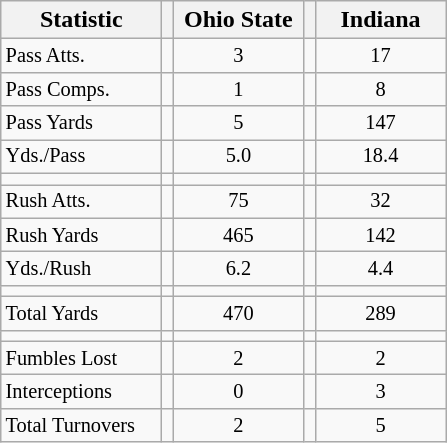<table class="wikitable">
<tr>
<th scope="col" align="left" width="100px">Statistic</th>
<th></th>
<th scope="col" text-align="center" width="80px">Ohio State</th>
<th></th>
<th scope="col" text-align="center" width="80px">Indiana</th>
</tr>
<tr>
<td style="font-size:85%;">Pass Atts.</td>
<td></td>
<td style="text-align: center; font-size:85%;">3</td>
<td></td>
<td style="text-align: center; font-size:85%;">17</td>
</tr>
<tr>
<td style="font-size:85%;">Pass Comps.</td>
<td></td>
<td style="text-align: center; font-size:85%;">1</td>
<td></td>
<td style="text-align: center; font-size:85%;">8</td>
</tr>
<tr>
<td style="font-size:85%;">Pass Yards</td>
<td></td>
<td style="text-align: center; font-size:85%;">5</td>
<td></td>
<td style="text-align: center; font-size:85%;">147</td>
</tr>
<tr>
<td style="font-size:85%;">Yds./Pass</td>
<td></td>
<td style="text-align: center; font-size:85%;">5.0</td>
<td></td>
<td style="text-align: center; font-size:85%;">18.4</td>
</tr>
<tr>
<td></td>
<td></td>
<td></td>
<td></td>
<td></td>
</tr>
<tr>
<td style="font-size:85%;">Rush Atts.</td>
<td></td>
<td style="text-align: center; font-size:85%;">75</td>
<td></td>
<td style="text-align: center; font-size:85%;">32</td>
</tr>
<tr>
<td style="font-size:85%;">Rush Yards</td>
<td></td>
<td style="text-align: center; font-size:85%;">465</td>
<td></td>
<td style="text-align: center; font-size:85%;">142</td>
</tr>
<tr>
<td style="font-size:85%;">Yds./Rush</td>
<td></td>
<td style="text-align: center; font-size:85%;">6.2</td>
<td></td>
<td style="text-align: center; font-size:85%;">4.4</td>
</tr>
<tr>
<td></td>
<td></td>
<td></td>
<td></td>
<td></td>
</tr>
<tr>
<td style="font-size:85%;">Total Yards</td>
<td></td>
<td style="text-align: center; font-size:85%;">470</td>
<td></td>
<td style="text-align: center; font-size:85%;">289</td>
</tr>
<tr>
<td></td>
<td></td>
<td></td>
<td></td>
<td></td>
</tr>
<tr>
<td style="font-size:85%;">Fumbles Lost</td>
<td></td>
<td style="text-align: center; font-size:85%;">2</td>
<td></td>
<td style="text-align: center; font-size:85%;">2</td>
</tr>
<tr>
<td style="font-size:85%;">Interceptions</td>
<td></td>
<td style="text-align: center; font-size:85%;">0</td>
<td></td>
<td style="text-align: center; font-size:85%;">3</td>
</tr>
<tr>
<td style="font-size:85%;">Total Turnovers</td>
<td></td>
<td style="text-align: center; font-size:85%;">2</td>
<td></td>
<td style="text-align: center; font-size:85%;">5</td>
</tr>
</table>
